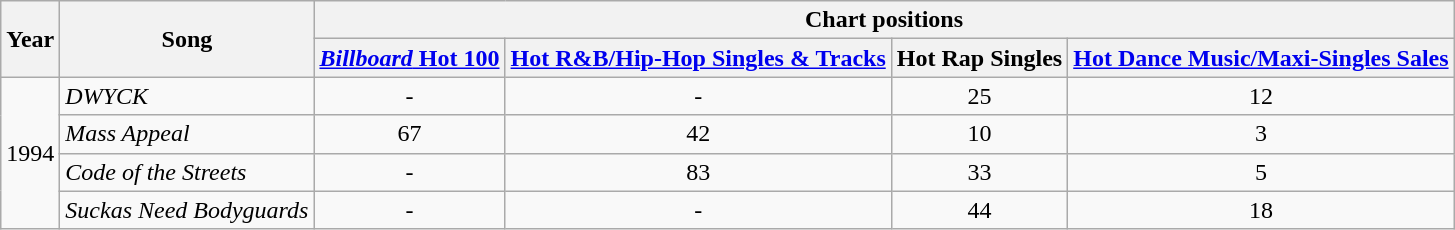<table class="wikitable">
<tr>
<th rowspan="2">Year</th>
<th rowspan="2">Song</th>
<th colspan="4">Chart positions</th>
</tr>
<tr>
<th><a href='#'><em>Billboard</em> Hot 100</a></th>
<th><a href='#'>Hot R&B/Hip-Hop Singles & Tracks</a></th>
<th>Hot Rap Singles</th>
<th><a href='#'>Hot Dance Music/Maxi-Singles Sales</a></th>
</tr>
<tr>
<td rowspan="4">1994</td>
<td><em>DWYCK</em></td>
<td style="text-align:center;">-</td>
<td style="text-align:center;">-</td>
<td style="text-align:center;">25</td>
<td style="text-align:center;">12</td>
</tr>
<tr>
<td><em>Mass Appeal</em></td>
<td style="text-align:center;">67</td>
<td style="text-align:center;">42</td>
<td style="text-align:center;">10</td>
<td style="text-align:center;">3</td>
</tr>
<tr>
<td><em>Code of the Streets</em></td>
<td style="text-align:center;">-</td>
<td style="text-align:center;">83</td>
<td style="text-align:center;">33</td>
<td style="text-align:center;">5</td>
</tr>
<tr>
<td><em>Suckas Need Bodyguards</em></td>
<td style="text-align:center;">-</td>
<td style="text-align:center;">-</td>
<td style="text-align:center;">44</td>
<td style="text-align:center;">18</td>
</tr>
</table>
